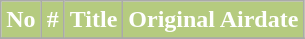<table class="wikitable plainrowheaders">
<tr style="color:white">
<th style="background: #B5CB7F; color:#Green; text-align: center;">No</th>
<th style="background: #B5CB7F; color:#Green; text-align: center;">#</th>
<th style="background: #B5CB7F; color:#Green; text-align: center;">Title</th>
<th style="background: #B5CB7F; color:#Green; text-align: center;">Original Airdate</th>
</tr>
<tr>
</tr>
</table>
